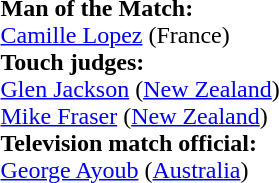<table style="width:100%">
<tr>
<td><br><strong>Man of the Match:</strong>
<br><a href='#'>Camille Lopez</a> (France)<br><strong>Touch judges:</strong>
<br><a href='#'>Glen Jackson</a> (<a href='#'>New Zealand</a>)
<br><a href='#'>Mike Fraser</a> (<a href='#'>New Zealand</a>)
<br><strong>Television match official:</strong>
<br><a href='#'>George Ayoub</a> (<a href='#'>Australia</a>)</td>
</tr>
</table>
